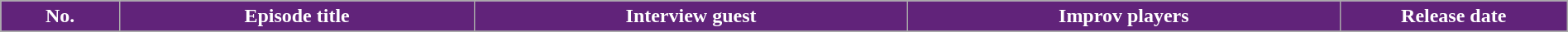<table class="wikitable" style="width:100%; margin:auto;">
<tr>
<th style="color:white; background-color: #61237A">No.</th>
<th style="color:white; background-color: #61237A">Episode title</th>
<th style="color:white; background-color: #61237A">Interview guest</th>
<th style="color:white; background-color: #61237A">Improv players</th>
<th style="color:white; background-color: #61237A; width:11em;">Release date</th>
</tr>
<tr>
</tr>
</table>
